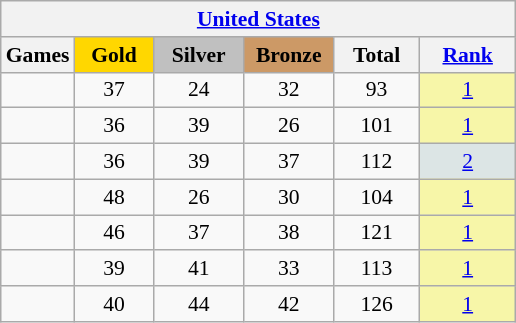<table class="wikitable" style="text-align:center; font-size:90%;">
<tr>
<th colspan=8> <a href='#'>United States</a></th>
</tr>
<tr>
<th>Games</th>
<td style="background:gold; width:3.2em; font-weight:bold;">Gold</td>
<td style="background:silver; width:3.7em; font-weight:bold;">Silver</td>
<td style="background:#c96; width:3.7em; font-weight:bold;">Bronze</td>
<th style="width:3.5em; font-weight:bold;">Total</th>
<th style="width:4em; font-weight:bold;"><a href='#'>Rank</a></th>
</tr>
<tr>
<td align=left></td>
<td>37</td>
<td>24</td>
<td>32</td>
<td>93</td>
<td style="background:#f7f6a8;"><a href='#'>1</a></td>
</tr>
<tr>
<td align=left></td>
<td>36</td>
<td>39</td>
<td>26</td>
<td>101</td>
<td style="background:#f7f6a8;"><a href='#'>1</a></td>
</tr>
<tr>
<td align=left></td>
<td>36</td>
<td>39</td>
<td>37</td>
<td>112</td>
<td style="background:#dce5e5;"><a href='#'>2</a></td>
</tr>
<tr>
<td align=left></td>
<td>48</td>
<td>26</td>
<td>30</td>
<td>104</td>
<td style="background:#f7f6a8;"><a href='#'>1</a></td>
</tr>
<tr>
<td align=left></td>
<td>46</td>
<td>37</td>
<td>38</td>
<td>121</td>
<td style="background:#f7f6a8;"><a href='#'>1</a></td>
</tr>
<tr>
<td align=left></td>
<td>39</td>
<td>41</td>
<td>33</td>
<td>113</td>
<td style="background:#f7f6a8;"><a href='#'>1</a></td>
</tr>
<tr>
<td align=left></td>
<td>40</td>
<td>44</td>
<td>42</td>
<td>126</td>
<td style="background:#f7f6a8;"><a href='#'>1</a></td>
</tr>
</table>
